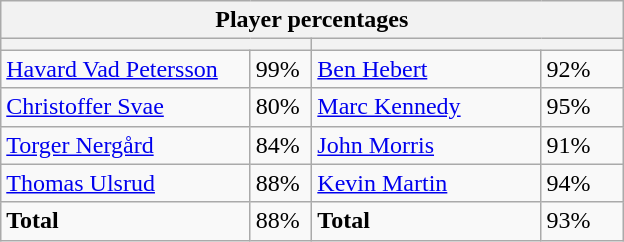<table class="wikitable">
<tr>
<th colspan=4 width=400>Player percentages</th>
</tr>
<tr>
<th colspan=2 width=200></th>
<th colspan=2 width=200></th>
</tr>
<tr>
<td><a href='#'>Havard Vad Petersson</a></td>
<td>99%</td>
<td><a href='#'>Ben Hebert</a></td>
<td>92%</td>
</tr>
<tr>
<td><a href='#'>Christoffer Svae</a></td>
<td>80%</td>
<td><a href='#'>Marc Kennedy</a></td>
<td>95%</td>
</tr>
<tr>
<td><a href='#'>Torger Nergård</a></td>
<td>84%</td>
<td><a href='#'>John Morris</a></td>
<td>91%</td>
</tr>
<tr>
<td><a href='#'>Thomas Ulsrud</a></td>
<td>88%</td>
<td><a href='#'>Kevin Martin</a></td>
<td>94%</td>
</tr>
<tr>
<td><strong>Total</strong></td>
<td>88%</td>
<td><strong>Total</strong></td>
<td>93%</td>
</tr>
</table>
